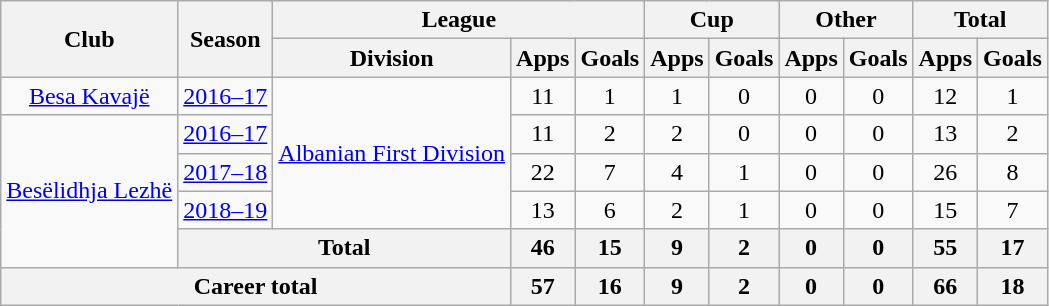<table class="wikitable" style="text-align: center">
<tr>
<th rowspan="2">Club</th>
<th rowspan="2">Season</th>
<th colspan="3">League</th>
<th colspan="2">Cup</th>
<th colspan="2">Other</th>
<th colspan="2">Total</th>
</tr>
<tr>
<th>Division</th>
<th>Apps</th>
<th>Goals</th>
<th>Apps</th>
<th>Goals</th>
<th>Apps</th>
<th>Goals</th>
<th>Apps</th>
<th>Goals</th>
</tr>
<tr>
<td><a href='#'>Besa Kavajë</a></td>
<td><a href='#'>2016–17</a></td>
<td rowspan="4"><a href='#'>Albanian First Division</a></td>
<td>11</td>
<td>1</td>
<td>1</td>
<td>0</td>
<td>0</td>
<td>0</td>
<td>12</td>
<td>1</td>
</tr>
<tr>
<td rowspan="4"><a href='#'>Besëlidhja Lezhë</a></td>
<td><a href='#'>2016–17</a></td>
<td>11</td>
<td>2</td>
<td>2</td>
<td>0</td>
<td>0</td>
<td>0</td>
<td>13</td>
<td>2</td>
</tr>
<tr>
<td><a href='#'>2017–18</a></td>
<td>22</td>
<td>7</td>
<td>4</td>
<td>1</td>
<td>0</td>
<td>0</td>
<td>26</td>
<td>8</td>
</tr>
<tr>
<td><a href='#'>2018–19</a></td>
<td>13</td>
<td>6</td>
<td>2</td>
<td>1</td>
<td>0</td>
<td>0</td>
<td>15</td>
<td>7</td>
</tr>
<tr>
<th colspan="2"><strong>Total</strong></th>
<th>46</th>
<th>15</th>
<th>9</th>
<th>2</th>
<th>0</th>
<th>0</th>
<th>55</th>
<th>17</th>
</tr>
<tr>
<th colspan="3"><strong>Career total</strong></th>
<th>57</th>
<th>16</th>
<th>9</th>
<th>2</th>
<th>0</th>
<th>0</th>
<th>66</th>
<th>18</th>
</tr>
</table>
